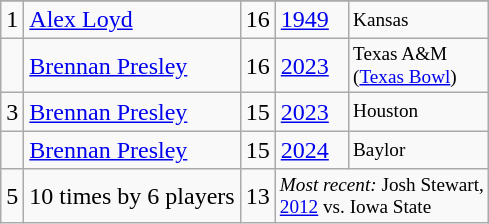<table class="wikitable">
<tr>
</tr>
<tr>
<td>1</td>
<td><a href='#'>Alex Loyd</a></td>
<td>16</td>
<td><a href='#'>1949</a></td>
<td style="font-size:80%;">Kansas</td>
</tr>
<tr>
<td></td>
<td><a href='#'>Brennan Presley</a></td>
<td>16</td>
<td><a href='#'>2023</a></td>
<td style="font-size:80%;">Texas A&M<br>(<a href='#'>Texas Bowl</a>)</td>
</tr>
<tr>
<td>3</td>
<td><a href='#'>Brennan Presley</a></td>
<td>15</td>
<td><a href='#'>2023</a></td>
<td style="font-size:80%;">Houston</td>
</tr>
<tr>
<td></td>
<td><a href='#'>Brennan Presley</a></td>
<td>15</td>
<td><a href='#'>2024</a></td>
<td style="font-size:80%;">Baylor</td>
</tr>
<tr>
<td>5</td>
<td>10 times by 6 players</td>
<td>13</td>
<td colspan=2 style="font-size:80%;"><em>Most recent:</em> Josh Stewart,<br><a href='#'>2012</a> vs. Iowa State</td>
</tr>
</table>
